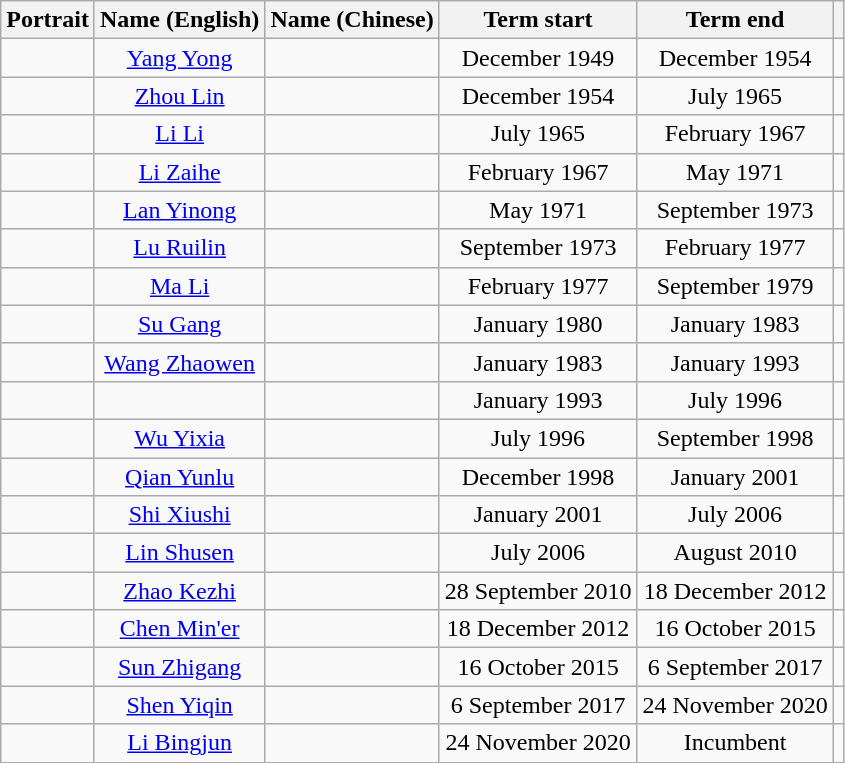<table class="wikitable" style="text-align:center">
<tr>
<th>Portrait</th>
<th>Name (English)</th>
<th>Name (Chinese)</th>
<th>Term start</th>
<th>Term end</th>
<th></th>
</tr>
<tr>
<td></td>
<td><a href='#'>Yang Yong</a></td>
<td></td>
<td>December 1949</td>
<td>December 1954</td>
<td></td>
</tr>
<tr>
<td></td>
<td><a href='#'>Zhou Lin</a></td>
<td></td>
<td>December 1954</td>
<td>July 1965</td>
<td></td>
</tr>
<tr>
<td></td>
<td><a href='#'>Li Li</a></td>
<td></td>
<td>July 1965</td>
<td>February 1967</td>
<td></td>
</tr>
<tr>
<td></td>
<td><a href='#'>Li Zaihe</a></td>
<td></td>
<td>February 1967</td>
<td>May 1971</td>
<td></td>
</tr>
<tr>
<td></td>
<td><a href='#'>Lan Yinong</a></td>
<td></td>
<td>May 1971</td>
<td>September 1973</td>
<td></td>
</tr>
<tr>
<td></td>
<td><a href='#'>Lu Ruilin</a></td>
<td></td>
<td>September 1973</td>
<td>February 1977</td>
<td></td>
</tr>
<tr>
<td></td>
<td><a href='#'>Ma Li</a></td>
<td></td>
<td>February 1977</td>
<td>September 1979</td>
<td></td>
</tr>
<tr>
<td></td>
<td><a href='#'>Su Gang</a></td>
<td></td>
<td>January 1980</td>
<td>January 1983</td>
<td></td>
</tr>
<tr>
<td></td>
<td><a href='#'>Wang Zhaowen</a></td>
<td></td>
<td>January 1983</td>
<td>January 1993</td>
<td></td>
</tr>
<tr>
<td></td>
<td></td>
<td></td>
<td>January 1993</td>
<td>July 1996</td>
<td></td>
</tr>
<tr>
<td></td>
<td><a href='#'>Wu Yixia</a></td>
<td></td>
<td>July 1996</td>
<td>September 1998</td>
<td></td>
</tr>
<tr>
<td></td>
<td><a href='#'>Qian Yunlu</a></td>
<td></td>
<td>December 1998</td>
<td>January 2001</td>
<td></td>
</tr>
<tr>
<td></td>
<td><a href='#'>Shi Xiushi</a></td>
<td></td>
<td>January 2001</td>
<td>July 2006</td>
<td></td>
</tr>
<tr>
<td></td>
<td><a href='#'>Lin Shusen</a></td>
<td></td>
<td>July 2006</td>
<td>August 2010</td>
<td></td>
</tr>
<tr>
<td></td>
<td><a href='#'>Zhao Kezhi</a></td>
<td></td>
<td>28 September 2010</td>
<td>18 December 2012</td>
<td></td>
</tr>
<tr>
<td></td>
<td><a href='#'>Chen Min'er</a></td>
<td></td>
<td>18 December 2012</td>
<td>16 October 2015</td>
<td></td>
</tr>
<tr>
<td></td>
<td><a href='#'>Sun Zhigang</a></td>
<td></td>
<td>16 October 2015</td>
<td>6 September 2017</td>
<td></td>
</tr>
<tr>
<td></td>
<td><a href='#'>Shen Yiqin</a></td>
<td></td>
<td>6 September 2017</td>
<td>24 November 2020</td>
<td></td>
</tr>
<tr>
<td></td>
<td><a href='#'>Li Bingjun</a></td>
<td></td>
<td>24 November 2020</td>
<td>Incumbent</td>
<td></td>
</tr>
</table>
